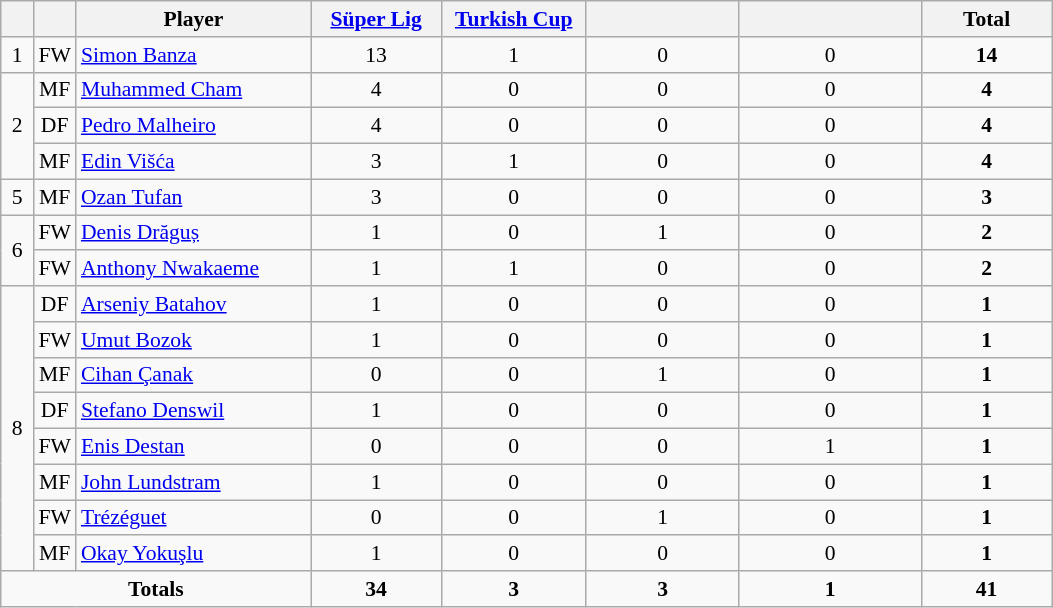<table class="wikitable" style="text-align:center; font-size:90%;">
<tr>
<th width=15></th>
<th width=15></th>
<th width=150>Player</th>
<th width=80><strong><a href='#'>Süper Lig</a></strong></th>
<th width=90><strong><a href='#'>Turkish Cup</a></strong></th>
<th width=95></th>
<th width=115></th>
<th width=80>Total</th>
</tr>
<tr>
<td>1</td>
<td>FW</td>
<td align=left> <a href='#'>Simon Banza</a></td>
<td>13</td>
<td>1</td>
<td>0</td>
<td>0</td>
<td><strong>14</strong></td>
</tr>
<tr>
<td rowspan=3>2</td>
<td>MF</td>
<td align=left> <a href='#'>Muhammed Cham</a></td>
<td>4</td>
<td>0</td>
<td>0</td>
<td>0</td>
<td><strong>4</strong></td>
</tr>
<tr>
<td>DF</td>
<td align=left> <a href='#'>Pedro Malheiro</a></td>
<td>4</td>
<td>0</td>
<td>0</td>
<td>0</td>
<td><strong>4</strong></td>
</tr>
<tr>
<td>MF</td>
<td align=left> <a href='#'>Edin Višća</a></td>
<td>3</td>
<td>1</td>
<td>0</td>
<td>0</td>
<td><strong>4</strong></td>
</tr>
<tr>
<td>5</td>
<td>MF</td>
<td align=left> <a href='#'>Ozan Tufan</a></td>
<td>3</td>
<td>0</td>
<td>0</td>
<td>0</td>
<td><strong>3</strong></td>
</tr>
<tr>
<td rowspan=2>6</td>
<td>FW</td>
<td align=left> <a href='#'>Denis Drăguș</a></td>
<td>1</td>
<td>0</td>
<td>1</td>
<td>0</td>
<td><strong>2</strong></td>
</tr>
<tr>
<td>FW</td>
<td align=left> <a href='#'>Anthony Nwakaeme</a></td>
<td>1</td>
<td>1</td>
<td>0</td>
<td>0</td>
<td><strong>2</strong></td>
</tr>
<tr>
<td rowspan=8>8</td>
<td>DF</td>
<td align=left> <a href='#'>Arseniy Batahov</a></td>
<td>1</td>
<td>0</td>
<td>0</td>
<td>0</td>
<td><strong>1</strong></td>
</tr>
<tr>
<td>FW</td>
<td align=left> <a href='#'>Umut Bozok</a></td>
<td>1</td>
<td>0</td>
<td>0</td>
<td>0</td>
<td><strong>1</strong></td>
</tr>
<tr>
<td>MF</td>
<td align=left> <a href='#'>Cihan Çanak</a></td>
<td>0</td>
<td>0</td>
<td>1</td>
<td>0</td>
<td><strong>1</strong></td>
</tr>
<tr>
<td>DF</td>
<td align=left> <a href='#'>Stefano Denswil</a></td>
<td>1</td>
<td>0</td>
<td>0</td>
<td>0</td>
<td><strong>1</strong></td>
</tr>
<tr>
<td>FW</td>
<td align=left> <a href='#'>Enis Destan</a></td>
<td>0</td>
<td>0</td>
<td>0</td>
<td>1</td>
<td><strong>1</strong></td>
</tr>
<tr>
<td>MF</td>
<td align=left> <a href='#'>John Lundstram</a></td>
<td>1</td>
<td>0</td>
<td>0</td>
<td>0</td>
<td><strong>1</strong></td>
</tr>
<tr>
<td>FW</td>
<td align=left> <a href='#'>Trézéguet</a></td>
<td>0</td>
<td>0</td>
<td>1</td>
<td>0</td>
<td><strong>1</strong></td>
</tr>
<tr>
<td>MF</td>
<td align=left> <a href='#'>Okay Yokuşlu</a></td>
<td>1</td>
<td>0</td>
<td>0</td>
<td>0</td>
<td><strong>1</strong></td>
</tr>
<tr>
<td colspan=3><strong>Totals</strong></td>
<td><strong>34</strong></td>
<td><strong>3</strong></td>
<td><strong>3</strong></td>
<td><strong>1</strong></td>
<td><strong>41</strong></td>
</tr>
</table>
